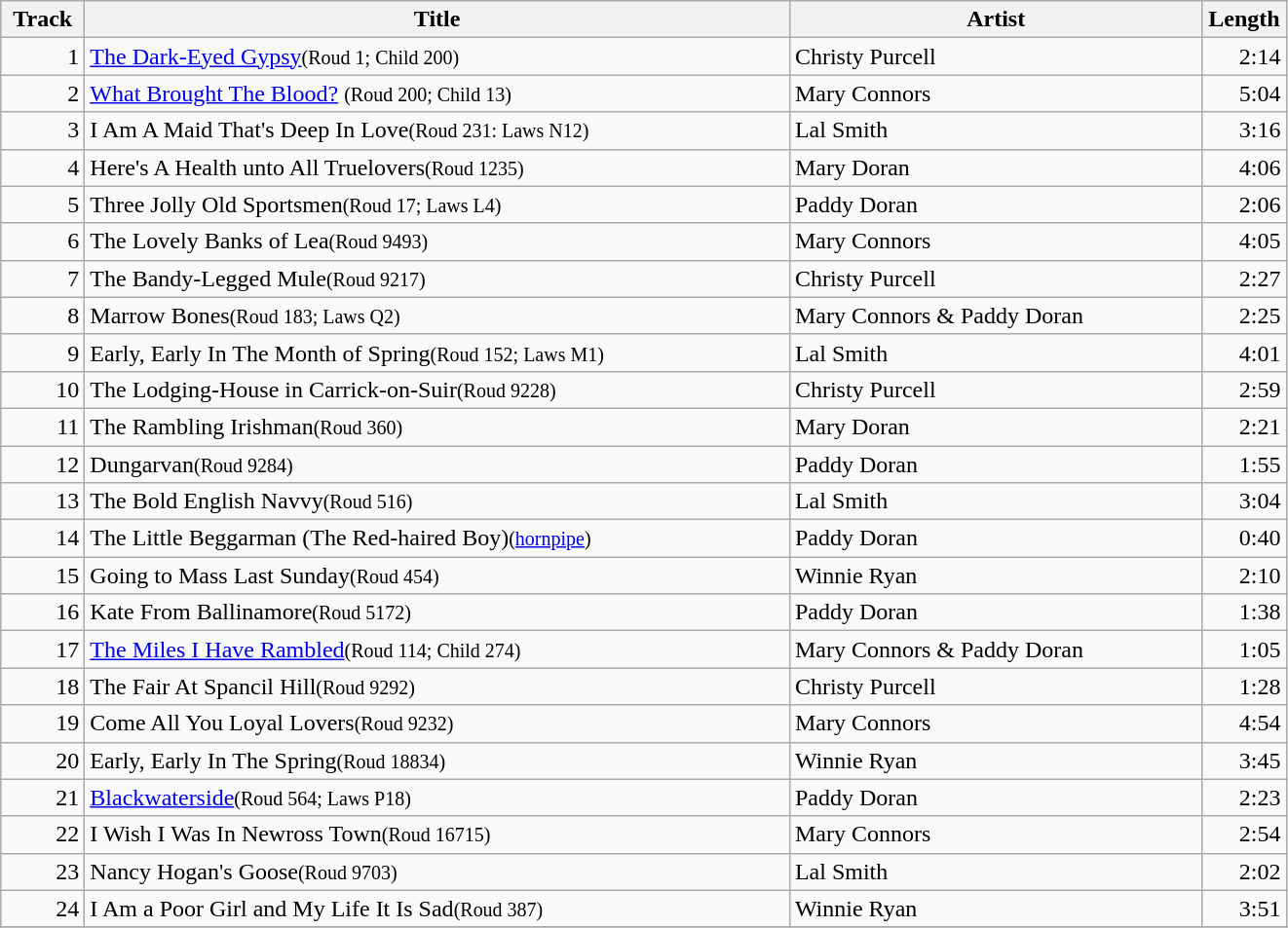<table class="wikitable">
<tr>
<th style="width:  50px">Track</th>
<th style="width: 475px">Title</th>
<th style="width: 275px">Artist</th>
<th style="width:  50px">Length</th>
</tr>
<tr>
<td style="text-align: right;">1</td>
<td><a href='#'>The Dark-Eyed Gypsy</a><small>(Roud 1; Child 200)</small></td>
<td>Christy Purcell</td>
<td style="text-align: right;">2:14</td>
</tr>
<tr>
<td style="text-align: right;">2</td>
<td><a href='#'>What Brought The Blood?</a> <small>(Roud 200; Child 13)</small></td>
<td>Mary Connors</td>
<td style="text-align: right;">5:04</td>
</tr>
<tr>
<td style="text-align: right;">3</td>
<td>I Am A Maid That's Deep In Love<small>(Roud 231: Laws N12)</small></td>
<td>Lal Smith</td>
<td style="text-align: right;">3:16</td>
</tr>
<tr>
<td style="text-align: right;">4</td>
<td>Here's A Health unto All Truelovers<small>(Roud 1235)</small></td>
<td>Mary Doran</td>
<td style="text-align: right;">4:06</td>
</tr>
<tr>
<td style="text-align: right;">5</td>
<td>Three Jolly Old Sportsmen<small>(Roud 17; Laws L4)</small></td>
<td>Paddy Doran</td>
<td style="text-align: right;">2:06</td>
</tr>
<tr>
<td style="text-align: right;">6</td>
<td>The Lovely Banks of Lea<small>(Roud 9493)</small></td>
<td>Mary Connors</td>
<td style="text-align: right;">4:05</td>
</tr>
<tr>
<td style="text-align: right;">7</td>
<td>The Bandy-Legged Mule<small>(Roud 9217)</small></td>
<td>Christy Purcell</td>
<td style="text-align: right;">2:27</td>
</tr>
<tr>
<td style="text-align: right;">8</td>
<td>Marrow Bones<small>(Roud 183; Laws Q2)</small></td>
<td>Mary Connors & Paddy Doran</td>
<td style="text-align: right;">2:25</td>
</tr>
<tr>
<td style="text-align: right;">9</td>
<td>Early, Early In The Month of Spring<small>(Roud 152; Laws M1)</small></td>
<td>Lal Smith</td>
<td style="text-align: right;">4:01</td>
</tr>
<tr>
<td style="text-align: right;">10</td>
<td>The Lodging-House in Carrick-on-Suir<small>(Roud 9228)</small></td>
<td>Christy Purcell</td>
<td style="text-align: right;">2:59</td>
</tr>
<tr>
<td style="text-align: right;">11</td>
<td>The Rambling Irishman<small>(Roud 360)</small></td>
<td>Mary Doran</td>
<td style="text-align: right;">2:21</td>
</tr>
<tr>
<td style="text-align: right;">12</td>
<td>Dungarvan<small>(Roud 9284)</small></td>
<td>Paddy Doran</td>
<td style="text-align: right;">1:55</td>
</tr>
<tr>
<td style="text-align: right;">13</td>
<td>The Bold English Navvy<small>(Roud 516)</small></td>
<td>Lal Smith</td>
<td style="text-align: right;">3:04</td>
</tr>
<tr>
<td style="text-align: right;">14</td>
<td>The Little Beggarman (The Red-haired Boy)<small>(<a href='#'>hornpipe</a>)</small></td>
<td>Paddy Doran</td>
<td style="text-align: right;">0:40</td>
</tr>
<tr>
<td style="text-align: right;">15</td>
<td>Going to Mass Last Sunday<small>(Roud 454)</small></td>
<td>Winnie Ryan</td>
<td style="text-align: right;">2:10</td>
</tr>
<tr>
<td style="text-align: right;">16</td>
<td>Kate From Ballinamore<small>(Roud 5172)</small></td>
<td>Paddy Doran</td>
<td style="text-align: right;">1:38</td>
</tr>
<tr>
<td style="text-align: right;">17</td>
<td><a href='#'>The Miles I Have Rambled</a><small>(Roud 114; Child 274)</small></td>
<td>Mary Connors & Paddy Doran</td>
<td style="text-align: right;">1:05</td>
</tr>
<tr>
<td style="text-align: right;">18</td>
<td>The Fair At Spancil Hill<small>(Roud 9292)</small></td>
<td>Christy Purcell</td>
<td style="text-align: right;">1:28</td>
</tr>
<tr>
<td style="text-align: right;">19</td>
<td>Come All You Loyal Lovers<small>(Roud 9232)</small></td>
<td>Mary Connors</td>
<td style="text-align: right;">4:54</td>
</tr>
<tr>
<td style="text-align: right;">20</td>
<td>Early, Early In The Spring<small>(Roud 18834)</small></td>
<td>Winnie Ryan</td>
<td style="text-align: right;">3:45</td>
</tr>
<tr>
<td style="text-align: right;">21</td>
<td><a href='#'>Blackwaterside</a><small>(Roud 564; Laws P18)</small></td>
<td>Paddy Doran</td>
<td style="text-align: right;">2:23</td>
</tr>
<tr>
<td style="text-align: right;">22</td>
<td>I Wish I Was In Newross Town<small>(Roud 16715)</small></td>
<td>Mary Connors</td>
<td style="text-align: right;">2:54</td>
</tr>
<tr>
<td style="text-align: right;">23</td>
<td>Nancy Hogan's Goose<small>(Roud 9703)</small></td>
<td>Lal Smith</td>
<td style="text-align: right;">2:02</td>
</tr>
<tr>
<td style="text-align: right;">24</td>
<td>I Am a Poor Girl and My Life It Is Sad<small>(Roud 387)</small></td>
<td>Winnie Ryan</td>
<td style="text-align: right;">3:51</td>
</tr>
<tr>
</tr>
</table>
